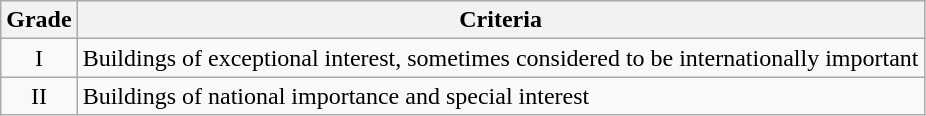<table class="wikitable">
<tr>
<th>Grade</th>
<th>Criteria</th>
</tr>
<tr>
<td align="center" >I</td>
<td>Buildings of exceptional interest, sometimes considered to be internationally important</td>
</tr>
<tr>
<td align="center" >II</td>
<td>Buildings of national importance and special interest</td>
</tr>
</table>
